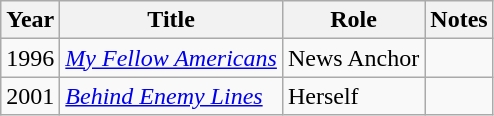<table class="wikitable">
<tr>
<th>Year</th>
<th>Title</th>
<th>Role</th>
<th>Notes</th>
</tr>
<tr>
<td>1996</td>
<td><em><a href='#'>My Fellow Americans</a></em></td>
<td>News Anchor</td>
<td></td>
</tr>
<tr>
<td>2001</td>
<td><em><a href='#'>Behind Enemy Lines</a></em></td>
<td>Herself</td>
<td></td>
</tr>
</table>
